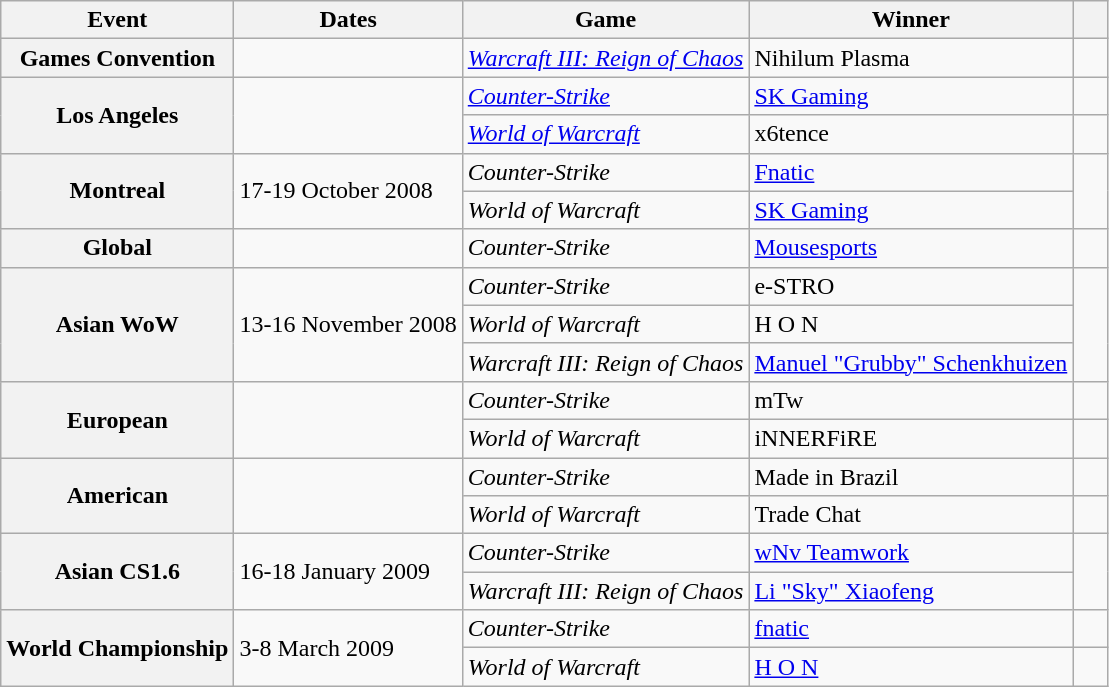<table class="wikitable">
<tr>
<th style="border:1px solid #aaaaaa;">Event</th>
<th>Dates</th>
<th>Game</th>
<th>Winner</th>
<th style="width:1em;"></th>
</tr>
<tr>
<th>Games Convention</th>
<td></td>
<td><em><a href='#'>Warcraft III: Reign of Chaos</a></em></td>
<td>Nihilum Plasma</td>
<td></td>
</tr>
<tr>
<th rowspan="2">Los Angeles</th>
<td rowspan="2"></td>
<td><em><a href='#'>Counter-Strike</a></em></td>
<td><a href='#'>SK Gaming</a></td>
<td></td>
</tr>
<tr>
<td><em><a href='#'>World of Warcraft</a></em></td>
<td>x6tence</td>
<td></td>
</tr>
<tr>
<th rowspan="2">Montreal</th>
<td rowspan="2">17-19 October 2008</td>
<td><em>Counter-Strike</em></td>
<td><a href='#'>Fnatic</a></td>
<td rowspan="2"></td>
</tr>
<tr>
<td><em>World of Warcraft</em></td>
<td><a href='#'>SK Gaming</a></td>
</tr>
<tr>
<th>Global</th>
<td></td>
<td><em>Counter-Strike</em></td>
<td><a href='#'>Mousesports</a></td>
<td></td>
</tr>
<tr>
<th rowspan="3">Asian WoW</th>
<td rowspan="3">13-16 November 2008</td>
<td><em>Counter-Strike</em></td>
<td>e-STRO</td>
<td rowspan="3"></td>
</tr>
<tr>
<td><em>World of Warcraft</em></td>
<td>H O N</td>
</tr>
<tr>
<td><em>Warcraft III: Reign of Chaos</em></td>
<td><a href='#'>Manuel "Grubby" Schenkhuizen</a></td>
</tr>
<tr>
<th rowspan="2">European</th>
<td rowspan="2"></td>
<td><em>Counter-Strike</em></td>
<td>mTw</td>
<td></td>
</tr>
<tr>
<td><em>World of Warcraft</em></td>
<td>iNNERFiRE</td>
<td></td>
</tr>
<tr>
<th rowspan="2">American</th>
<td rowspan="2"></td>
<td><em>Counter-Strike</em></td>
<td>Made in Brazil</td>
<td></td>
</tr>
<tr>
<td><em>World of Warcraft</em></td>
<td>Trade Chat</td>
<td></td>
</tr>
<tr>
<th rowspan="2">Asian CS1.6</th>
<td rowspan="2">16-18 January 2009</td>
<td><em>Counter-Strike</em></td>
<td><a href='#'>wNv Teamwork</a></td>
<td rowspan="2"></td>
</tr>
<tr>
<td><em>Warcraft III: Reign of Chaos</em></td>
<td><a href='#'>Li "Sky" Xiaofeng</a></td>
</tr>
<tr>
<th rowspan="2">World Championship</th>
<td rowspan="2">3-8 March 2009</td>
<td><em>Counter-Strike</em></td>
<td><a href='#'>fnatic</a></td>
<td></td>
</tr>
<tr>
<td><em>World of Warcraft</em></td>
<td><a href='#'>H O N</a></td>
<td></td>
</tr>
</table>
